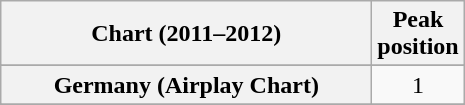<table class="wikitable sortable plainrowheaders">
<tr>
<th scope="col"  width=240>Chart (2011–2012)</th>
<th scope="col">Peak<br>position</th>
</tr>
<tr>
</tr>
<tr>
</tr>
<tr>
</tr>
<tr>
</tr>
<tr>
</tr>
<tr>
</tr>
<tr>
<th scope="row">Germany (Airplay Chart)</th>
<td style="text-align:center;">1</td>
</tr>
<tr>
</tr>
<tr>
</tr>
<tr>
</tr>
<tr>
</tr>
<tr>
</tr>
<tr>
</tr>
<tr>
</tr>
<tr>
</tr>
<tr>
</tr>
<tr>
</tr>
</table>
